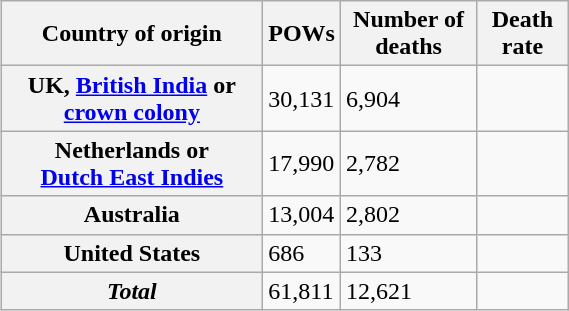<table class="wikitable" style="width: 30%; height:40px" align="right">
<tr>
<th scope="col">Country of origin</th>
<th scope="col">POWs</th>
<th scope="col">Number of deaths</th>
<th scope="col">Death rate</th>
</tr>
<tr>
<th scope="row">UK, <a href='#'>British India</a> or <a href='#'>crown colony</a></th>
<td>30,131</td>
<td>6,904</td>
<td></td>
</tr>
<tr>
<th scope="row">Netherlands or<br> <a href='#'>Dutch East Indies</a></th>
<td>17,990</td>
<td>2,782</td>
<td></td>
</tr>
<tr>
<th scope="row">Australia</th>
<td>13,004</td>
<td>2,802</td>
<td></td>
</tr>
<tr>
<th scope="row">United States</th>
<td>686</td>
<td>133</td>
<td></td>
</tr>
<tr>
<th scope="row"><em>Total</em></th>
<td>61,811</td>
<td>12,621</td>
<td></td>
</tr>
</table>
